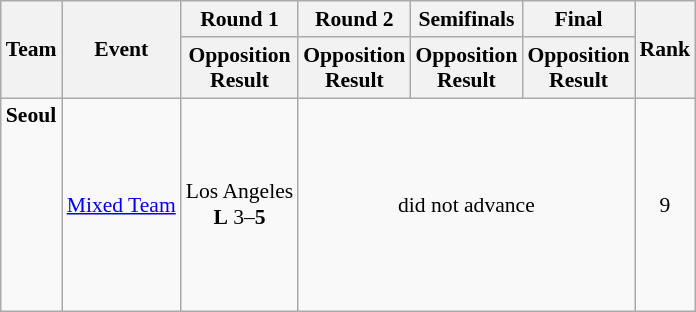<table class="wikitable" style="font-size:90%;">
<tr>
<th rowspan=2>Team</th>
<th rowspan=2>Event</th>
<th>Round 1</th>
<th>Round 2</th>
<th>Semifinals</th>
<th>Final</th>
<th rowspan=2>Rank</th>
</tr>
<tr>
<th>Opposition<br>Result</th>
<th>Opposition<br>Result</th>
<th>Opposition<br>Result</th>
<th>Opposition<br>Result</th>
</tr>
<tr align="center">
<td align=left><strong>Seoul</strong><br><br> <br><br><br><br><br><br></td>
<td><a href='#'>Mixed Team</a></td>
<td>Los Angeles <br> <strong>L</strong> 3–<strong>5</strong></td>
<td colspan="3">did not advance</td>
<td>9</td>
</tr>
</table>
